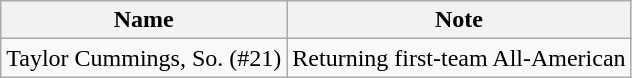<table class="wikitable">
<tr ;>
<th>Name</th>
<th>Note</th>
</tr>
<tr>
<td>Taylor Cummings, So. (#21)</td>
<td>Returning first-team All-American</td>
</tr>
</table>
